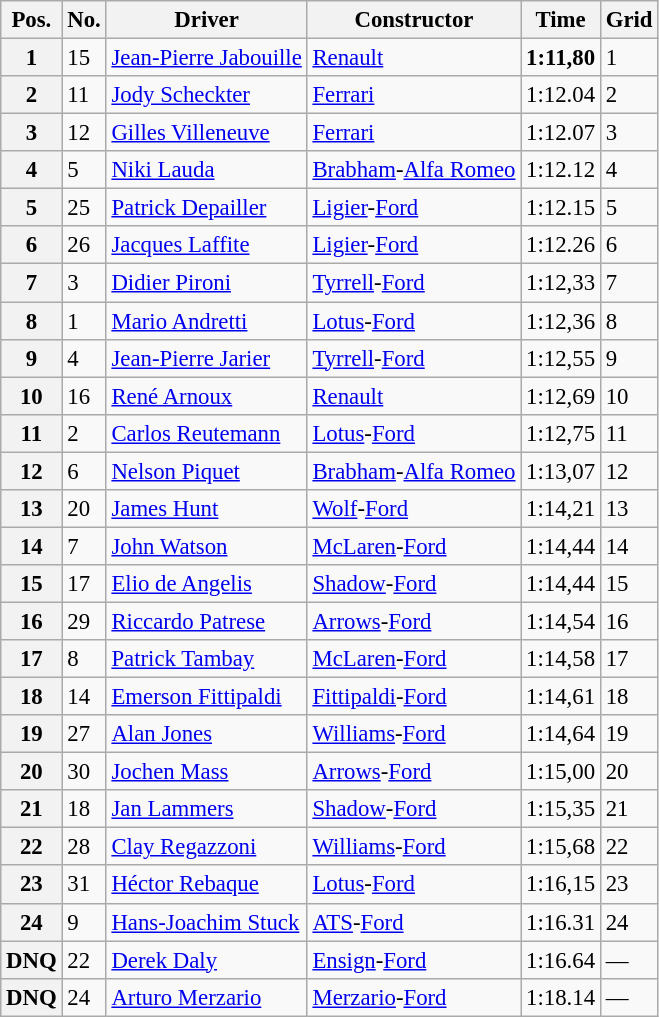<table class="wikitable sortable" style="font-size:95%;">
<tr>
<th>Pos.</th>
<th>No.</th>
<th>Driver</th>
<th>Constructor</th>
<th>Time</th>
<th>Grid</th>
</tr>
<tr>
<th>1</th>
<td>15</td>
<td> <a href='#'>Jean-Pierre Jabouille</a></td>
<td><a href='#'>Renault</a></td>
<td><strong>1:11,80</strong></td>
<td>1</td>
</tr>
<tr>
<th>2</th>
<td>11</td>
<td> <a href='#'>Jody Scheckter</a></td>
<td><a href='#'>Ferrari</a></td>
<td>1:12.04</td>
<td>2</td>
</tr>
<tr>
<th>3</th>
<td>12</td>
<td> <a href='#'>Gilles Villeneuve</a></td>
<td><a href='#'>Ferrari</a></td>
<td>1:12.07</td>
<td>3</td>
</tr>
<tr>
<th>4</th>
<td>5</td>
<td> <a href='#'>Niki Lauda</a></td>
<td><a href='#'>Brabham</a>-<a href='#'>Alfa Romeo</a></td>
<td>1:12.12</td>
<td>4</td>
</tr>
<tr>
<th>5</th>
<td>25</td>
<td> <a href='#'>Patrick Depailler</a></td>
<td><a href='#'>Ligier</a>-<a href='#'>Ford</a></td>
<td>1:12.15</td>
<td>5</td>
</tr>
<tr>
<th>6</th>
<td>26</td>
<td> <a href='#'>Jacques Laffite</a></td>
<td><a href='#'>Ligier</a>-<a href='#'>Ford</a></td>
<td>1:12.26</td>
<td>6</td>
</tr>
<tr>
<th>7</th>
<td>3</td>
<td> <a href='#'>Didier Pironi</a></td>
<td><a href='#'>Tyrrell</a>-<a href='#'>Ford</a></td>
<td>1:12,33</td>
<td>7</td>
</tr>
<tr>
<th>8</th>
<td>1</td>
<td> <a href='#'>Mario Andretti</a></td>
<td><a href='#'>Lotus</a>-<a href='#'>Ford</a></td>
<td>1:12,36</td>
<td>8</td>
</tr>
<tr>
<th>9</th>
<td>4</td>
<td> <a href='#'>Jean-Pierre Jarier</a></td>
<td><a href='#'>Tyrrell</a>-<a href='#'>Ford</a></td>
<td>1:12,55</td>
<td>9</td>
</tr>
<tr>
<th>10</th>
<td>16</td>
<td> <a href='#'>René Arnoux</a></td>
<td><a href='#'>Renault</a></td>
<td>1:12,69</td>
<td>10</td>
</tr>
<tr>
<th>11</th>
<td>2</td>
<td> <a href='#'>Carlos Reutemann</a></td>
<td><a href='#'>Lotus</a>-<a href='#'>Ford</a></td>
<td>1:12,75</td>
<td>11</td>
</tr>
<tr>
<th>12</th>
<td>6</td>
<td> <a href='#'>Nelson Piquet</a></td>
<td><a href='#'>Brabham</a>-<a href='#'>Alfa Romeo</a></td>
<td>1:13,07</td>
<td>12</td>
</tr>
<tr>
<th>13</th>
<td>20</td>
<td> <a href='#'>James Hunt</a></td>
<td><a href='#'>Wolf</a>-<a href='#'>Ford</a></td>
<td>1:14,21</td>
<td>13</td>
</tr>
<tr>
<th>14</th>
<td>7</td>
<td> <a href='#'>John Watson</a></td>
<td><a href='#'>McLaren</a>-<a href='#'>Ford</a></td>
<td>1:14,44</td>
<td>14</td>
</tr>
<tr>
<th>15</th>
<td>17</td>
<td> <a href='#'>Elio de Angelis</a></td>
<td><a href='#'>Shadow</a>-<a href='#'>Ford</a></td>
<td>1:14,44</td>
<td>15</td>
</tr>
<tr>
<th>16</th>
<td>29</td>
<td> <a href='#'>Riccardo Patrese</a></td>
<td><a href='#'>Arrows</a>-<a href='#'>Ford</a></td>
<td>1:14,54</td>
<td>16</td>
</tr>
<tr>
<th>17</th>
<td>8</td>
<td> <a href='#'>Patrick Tambay</a></td>
<td><a href='#'>McLaren</a>-<a href='#'>Ford</a></td>
<td>1:14,58</td>
<td>17</td>
</tr>
<tr>
<th>18</th>
<td>14</td>
<td> <a href='#'>Emerson Fittipaldi</a></td>
<td><a href='#'>Fittipaldi</a>-<a href='#'>Ford</a></td>
<td>1:14,61</td>
<td>18</td>
</tr>
<tr>
<th>19</th>
<td>27</td>
<td> <a href='#'>Alan Jones</a></td>
<td><a href='#'>Williams</a>-<a href='#'>Ford</a></td>
<td>1:14,64</td>
<td>19</td>
</tr>
<tr>
<th>20</th>
<td>30</td>
<td> <a href='#'>Jochen Mass</a></td>
<td><a href='#'>Arrows</a>-<a href='#'>Ford</a></td>
<td>1:15,00</td>
<td>20</td>
</tr>
<tr>
<th>21</th>
<td>18</td>
<td> <a href='#'>Jan Lammers</a></td>
<td><a href='#'>Shadow</a>-<a href='#'>Ford</a></td>
<td>1:15,35</td>
<td>21</td>
</tr>
<tr>
<th>22</th>
<td>28</td>
<td> <a href='#'>Clay Regazzoni</a></td>
<td><a href='#'>Williams</a>-<a href='#'>Ford</a></td>
<td>1:15,68</td>
<td>22</td>
</tr>
<tr>
<th>23</th>
<td>31</td>
<td> <a href='#'>Héctor Rebaque</a></td>
<td><a href='#'>Lotus</a>-<a href='#'>Ford</a></td>
<td>1:16,15</td>
<td>23</td>
</tr>
<tr>
<th>24</th>
<td>9</td>
<td> <a href='#'>Hans-Joachim Stuck</a></td>
<td><a href='#'>ATS</a>-<a href='#'>Ford</a></td>
<td>1:16.31</td>
<td>24</td>
</tr>
<tr>
<th>DNQ</th>
<td>22</td>
<td> <a href='#'>Derek Daly</a></td>
<td><a href='#'>Ensign</a>-<a href='#'>Ford</a></td>
<td>1:16.64</td>
<td>—</td>
</tr>
<tr>
<th>DNQ</th>
<td>24</td>
<td> <a href='#'>Arturo Merzario</a></td>
<td><a href='#'>Merzario</a>-<a href='#'>Ford</a></td>
<td>1:18.14</td>
<td>—</td>
</tr>
</table>
